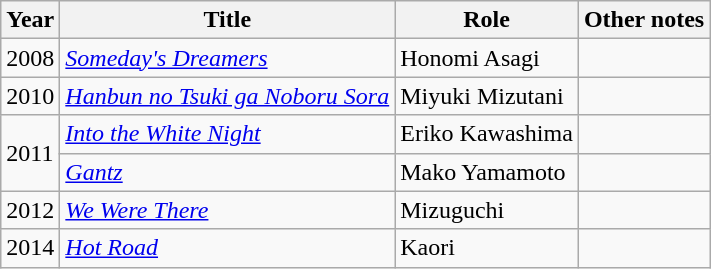<table class="wikitable">
<tr>
<th>Year</th>
<th>Title</th>
<th>Role</th>
<th>Other notes</th>
</tr>
<tr>
<td>2008</td>
<td><em><a href='#'>Someday's Dreamers</a></em></td>
<td>Honomi Asagi</td>
<td></td>
</tr>
<tr>
<td>2010</td>
<td><em><a href='#'>Hanbun no Tsuki ga Noboru Sora</a></em></td>
<td>Miyuki Mizutani</td>
<td></td>
</tr>
<tr>
<td rowspan="2">2011</td>
<td><em><a href='#'>Into the White Night</a></em></td>
<td>Eriko Kawashima</td>
<td></td>
</tr>
<tr>
<td><em><a href='#'>Gantz</a></em></td>
<td>Mako Yamamoto</td>
<td></td>
</tr>
<tr>
<td>2012</td>
<td><em><a href='#'>We Were There</a></em></td>
<td>Mizuguchi</td>
<td></td>
</tr>
<tr>
<td>2014</td>
<td><em><a href='#'>Hot Road</a></em></td>
<td>Kaori</td>
<td></td>
</tr>
</table>
